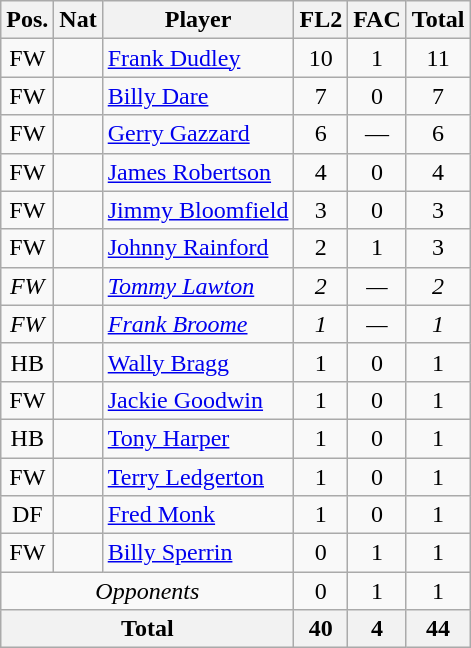<table class="wikitable"  style="text-align:center; border:1px #aaa solid;">
<tr>
<th>Pos.</th>
<th>Nat</th>
<th>Player</th>
<th>FL2</th>
<th>FAC</th>
<th>Total</th>
</tr>
<tr>
<td>FW</td>
<td></td>
<td style="text-align:left;"><a href='#'>Frank Dudley</a></td>
<td>10</td>
<td>1</td>
<td>11</td>
</tr>
<tr>
<td>FW</td>
<td></td>
<td style="text-align:left;"><a href='#'>Billy Dare</a></td>
<td>7</td>
<td>0</td>
<td>7</td>
</tr>
<tr>
<td>FW</td>
<td></td>
<td style="text-align:left;"><a href='#'>Gerry Gazzard</a></td>
<td>6</td>
<td>—</td>
<td>6</td>
</tr>
<tr>
<td>FW</td>
<td></td>
<td style="text-align:left;"><a href='#'>James Robertson</a></td>
<td>4</td>
<td>0</td>
<td>4</td>
</tr>
<tr>
<td>FW</td>
<td></td>
<td style="text-align:left;"><a href='#'>Jimmy Bloomfield</a></td>
<td>3</td>
<td>0</td>
<td>3</td>
</tr>
<tr>
<td>FW</td>
<td></td>
<td style="text-align:left;"><a href='#'>Johnny Rainford</a></td>
<td>2</td>
<td>1</td>
<td>3</td>
</tr>
<tr>
<td><em>FW</em></td>
<td><em></em></td>
<td style="text-align:left;"><em><a href='#'>Tommy Lawton</a></em></td>
<td><em>2</em></td>
<td><em>—</em></td>
<td><em>2</em></td>
</tr>
<tr>
<td><em>FW</em></td>
<td><em></em></td>
<td style="text-align:left;"><em><a href='#'>Frank Broome</a></em></td>
<td><em>1</em></td>
<td><em>—</em></td>
<td><em>1</em></td>
</tr>
<tr>
<td>HB</td>
<td></td>
<td style="text-align:left;"><a href='#'>Wally Bragg</a></td>
<td>1</td>
<td>0</td>
<td>1</td>
</tr>
<tr>
<td>FW</td>
<td></td>
<td style="text-align:left;"><a href='#'>Jackie Goodwin</a></td>
<td>1</td>
<td>0</td>
<td>1</td>
</tr>
<tr>
<td>HB</td>
<td></td>
<td style="text-align:left;"><a href='#'>Tony Harper</a></td>
<td>1</td>
<td>0</td>
<td>1</td>
</tr>
<tr>
<td>FW</td>
<td></td>
<td style="text-align:left;"><a href='#'>Terry Ledgerton</a></td>
<td>1</td>
<td>0</td>
<td>1</td>
</tr>
<tr>
<td>DF</td>
<td></td>
<td style="text-align:left;"><a href='#'>Fred Monk</a></td>
<td>1</td>
<td>0</td>
<td>1</td>
</tr>
<tr>
<td>FW</td>
<td></td>
<td style="text-align:left;"><a href='#'>Billy Sperrin</a></td>
<td>0</td>
<td>1</td>
<td>1</td>
</tr>
<tr>
<td colspan="3"><em>Opponents</em></td>
<td>0</td>
<td>1</td>
<td>1</td>
</tr>
<tr>
<th colspan="3">Total</th>
<th>40</th>
<th>4</th>
<th>44</th>
</tr>
</table>
